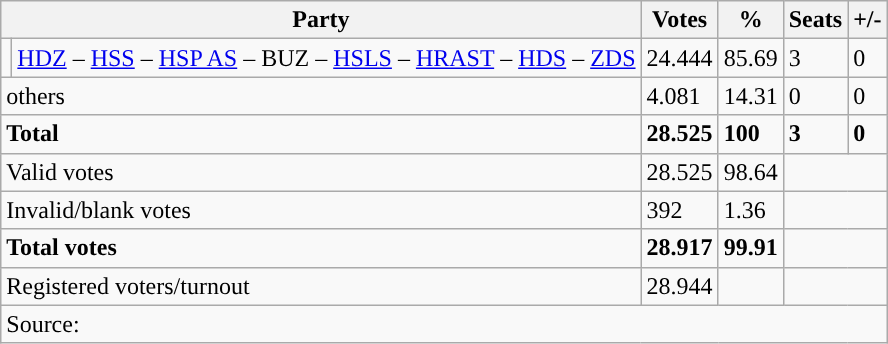<table class="wikitable" style="text-align: left;">
<tr>
<th colspan="2">Party</th>
<th>Votes</th>
<th>%</th>
<th>Seats</th>
<th>+/-</th>
</tr>
<tr>
<td style="background-color: "></td>
<td><a href='#'>HDZ</a> – <a href='#'>HSS</a> – <a href='#'>HSP AS</a> – BUZ – <a href='#'>HSLS</a> – <a href='#'>HRAST</a> – <a href='#'>HDS</a> – <a href='#'>ZDS</a></td>
<td>24.444</td>
<td>85.69</td>
<td>3</td>
<td>0</td>
</tr>
<tr>
<td colspan="2">others</td>
<td>4.081</td>
<td>14.31</td>
<td>0</td>
<td>0</td>
</tr>
<tr>
<td colspan="2"><strong>Total</strong></td>
<td><strong>28.525</strong></td>
<td><strong>100</strong></td>
<td><strong>3</strong></td>
<td><strong>0</strong></td>
</tr>
<tr>
<td colspan="2">Valid votes</td>
<td>28.525</td>
<td>98.64</td>
<td colspan="2"></td>
</tr>
<tr>
<td colspan="2">Invalid/blank votes</td>
<td>392</td>
<td>1.36</td>
<td colspan="2"></td>
</tr>
<tr>
<td colspan="2"><strong>Total votes</strong></td>
<td><strong>28.917</strong></td>
<td><strong>99.91</strong></td>
<td colspan="2"></td>
</tr>
<tr>
<td colspan="2">Registered voters/turnout</td>
<td votes14="5343">28.944</td>
<td></td>
<td colspan="2"></td>
</tr>
<tr>
<td colspan="6">Source: </td>
</tr>
</table>
